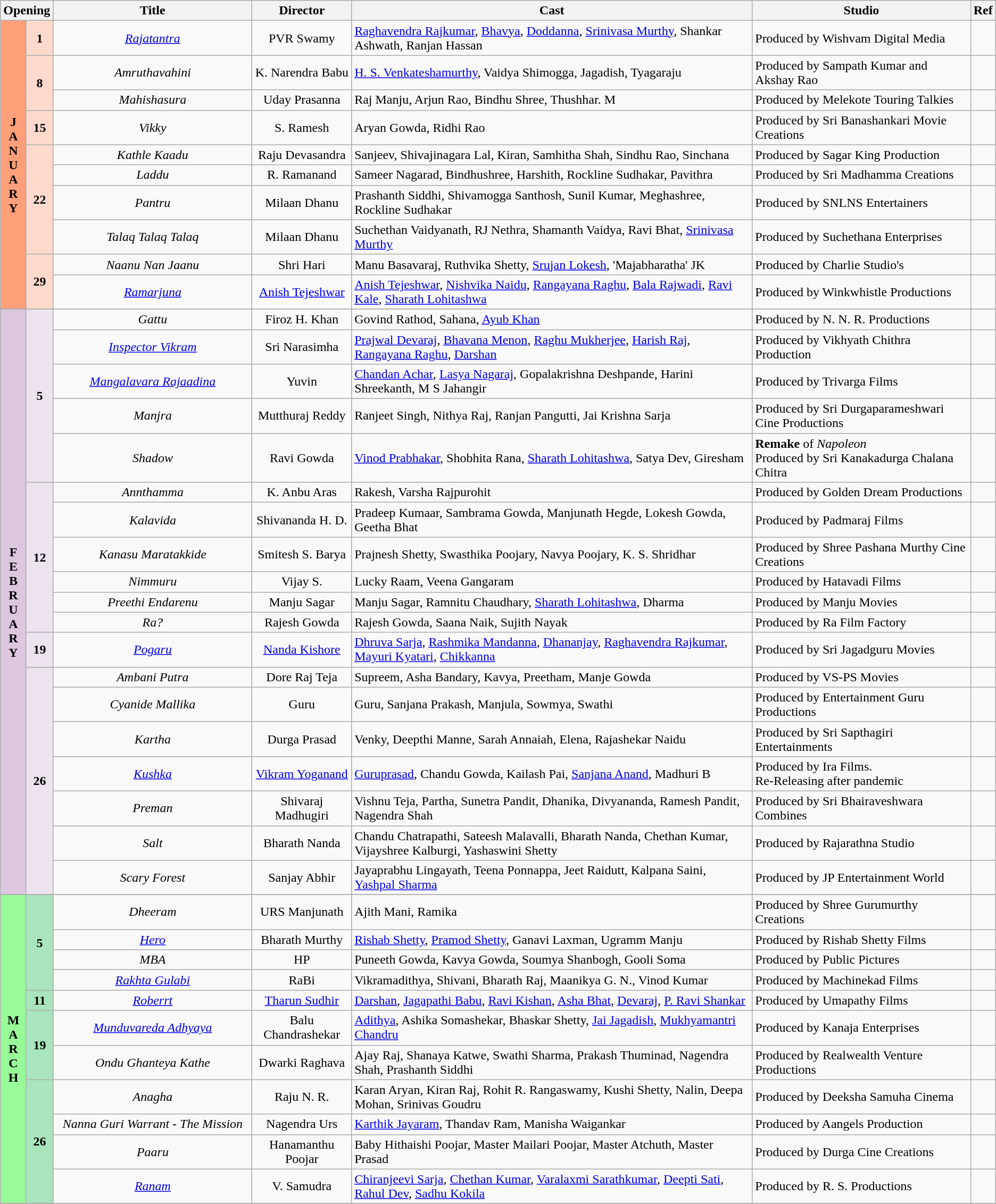<table class="wikitable sortable">
<tr>
<th colspan="2">Opening</th>
<th style="width:20%;">Title</th>
<th>Director</th>
<th>Cast</th>
<th>Studio</th>
<th>Ref</th>
</tr>
<tr>
<td rowspan="10" style="text-align:center; background:#ffa07a; textcolor:#000;"><strong>J<br>A<br>N<br>U<br>A<br>R<br>Y</strong></td>
<td rowspan="1" style="text-align:center;background:#ffdacc;"><strong>1</strong></td>
<td align="center"><em><a href='#'>Rajatantra</a></em></td>
<td align="center">PVR Swamy</td>
<td><a href='#'>Raghavendra Rajkumar</a>, <a href='#'>Bhavya</a>, <a href='#'>Doddanna</a>, <a href='#'>Srinivasa Murthy</a>, Shankar Ashwath, Ranjan Hassan</td>
<td>Produced by Wishvam Digital Media</td>
<td align="center"></td>
</tr>
<tr>
<td rowspan="2" style="text-align:center;background:#ffdacc;"><strong>8</strong></td>
<td align="center"><em>Amruthavahini</em></td>
<td align="center">K. Narendra Babu</td>
<td><a href='#'>H. S. Venkateshamurthy</a>, Vaidya Shimogga, Jagadish, Tyagaraju</td>
<td>Produced by Sampath Kumar and Akshay Rao</td>
<td align="center"></td>
</tr>
<tr>
<td align="center"><em>Mahishasura</em></td>
<td align="center">Uday Prasanna</td>
<td>Raj Manju, Arjun Rao, Bindhu Shree, Thushhar. M</td>
<td>Produced by Melekote Touring Talkies</td>
<td align="center"></td>
</tr>
<tr>
<td rowspan="1" style="text-align:center;background:#ffdacc;"><strong>15</strong></td>
<td align="center"><em>Vikky</em></td>
<td align="center">S. Ramesh</td>
<td>Aryan Gowda, Ridhi Rao</td>
<td>Produced by Sri Banashankari Movie Creations</td>
<td align="center"></td>
</tr>
<tr>
<td rowspan="4" style="text-align:center;background:#ffdacc;"><strong>22</strong></td>
<td align="center"><em>Kathle Kaadu</em></td>
<td align="center">Raju Devasandra</td>
<td>Sanjeev, Shivajinagara Lal, Kiran, Samhitha Shah, Sindhu Rao, Sinchana</td>
<td>Produced by Sagar King Production</td>
<td align="center"></td>
</tr>
<tr>
<td align="center"><em>Laddu</em></td>
<td align="center">R. Ramanand</td>
<td>Sameer Nagarad, Bindhushree, Harshith, Rockline Sudhakar, Pavithra</td>
<td>Produced by Sri Madhamma Creations</td>
<td align="center"></td>
</tr>
<tr>
<td align="center"><em>Pantru</em></td>
<td align="center">Milaan Dhanu</td>
<td>Prashanth Siddhi, Shivamogga Santhosh, Sunil Kumar, Meghashree, Rockline Sudhakar</td>
<td>Produced by SNLNS Entertainers</td>
<td align="center"></td>
</tr>
<tr>
<td align="center"><em>Talaq Talaq Talaq</em></td>
<td align="center">Milaan Dhanu</td>
<td>Suchethan Vaidyanath, RJ Nethra, Shamanth Vaidya, Ravi Bhat, <a href='#'>Srinivasa Murthy</a></td>
<td>Produced by Suchethana Enterprises</td>
<td align="center"></td>
</tr>
<tr>
<td rowspan="2" style="text-align:center;background:#ffdacc;"><strong>29</strong></td>
<td align="center"><em>Naanu Nan Jaanu</em></td>
<td align="center">Shri Hari</td>
<td>Manu Basavaraj, Ruthvika Shetty, <a href='#'>Srujan Lokesh</a>, 'Majabharatha' JK</td>
<td>Produced by Charlie Studio's</td>
<td align="center"></td>
</tr>
<tr>
<td align="center"><em><a href='#'>Ramarjuna</a></em></td>
<td align="center"><a href='#'>Anish Tejeshwar</a></td>
<td><a href='#'>Anish Tejeshwar</a>, <a href='#'>Nishvika Naidu</a>, <a href='#'>Rangayana Raghu</a>, <a href='#'>Bala Rajwadi</a>, <a href='#'>Ravi Kale</a>, <a href='#'>Sharath Lohitashwa</a></td>
<td>Produced by Winkwhistle Productions</td>
<td align="center"></td>
</tr>
<tr>
</tr>
<tr February!>
<td rowspan="19" style="text-align:center; background:#dcc7df; textcolor:#000;"><strong>F<br>E<br>B<br>R<br>U<br>A<br>R<br>Y</strong></td>
<td rowspan="5"  style="text-align:center; background:#ede3ef;"><strong>5</strong></td>
<td align="center"><em>Gattu</em></td>
<td align="center">Firoz H. Khan</td>
<td>Govind Rathod, Sahana, <a href='#'>Ayub Khan</a></td>
<td>Produced by N. N. R. Productions</td>
<td align="center"></td>
</tr>
<tr>
<td align="center"><em><a href='#'>Inspector Vikram</a></em></td>
<td align="center">Sri Narasimha</td>
<td><a href='#'>Prajwal Devaraj</a>, <a href='#'>Bhavana Menon</a>, <a href='#'>Raghu Mukherjee</a>, <a href='#'>Harish Raj</a>, <a href='#'>Rangayana Raghu</a>, <a href='#'>Darshan</a></td>
<td>Produced by Vikhyath Chithra Production</td>
<td align="center"></td>
</tr>
<tr>
<td align="center"><em><a href='#'>Mangalavara Rajaadina</a></em></td>
<td align="center">Yuvin</td>
<td><a href='#'>Chandan Achar</a>, <a href='#'>Lasya Nagaraj</a>, Gopalakrishna Deshpande, Harini Shreekanth, M S Jahangir</td>
<td>Produced by Trivarga Films</td>
<td align="center"></td>
</tr>
<tr>
<td align="center"><em>Manjra</em></td>
<td align="center">Mutthuraj Reddy</td>
<td>Ranjeet Singh, Nithya Raj, Ranjan Pangutti, Jai Krishna Sarja</td>
<td>Produced by Sri Durgaparameshwari Cine Productions</td>
<td align="center"></td>
</tr>
<tr>
<td align="center"><em>Shadow</em></td>
<td align="center">Ravi Gowda</td>
<td><a href='#'>Vinod Prabhakar</a>, Shobhita Rana, <a href='#'>Sharath Lohitashwa</a>, Satya Dev, Giresham</td>
<td><strong>Remake</strong> of <em>Napoleon</em><br>Produced by Sri Kanakadurga Chalana Chitra</td>
<td align="center"></td>
</tr>
<tr>
<td rowspan="6"  style="text-align:center; background:#ede3ef;"><strong>12</strong></td>
<td align="center"><em>Annthamma</em></td>
<td align="center">K. Anbu Aras</td>
<td>Rakesh, Varsha Rajpurohit</td>
<td>Produced by Golden Dream Productions</td>
<td align="center"></td>
</tr>
<tr>
<td align="center"><em>Kalavida</em></td>
<td align="center">Shivananda H. D.</td>
<td>Pradeep Kumaar, Sambrama Gowda, Manjunath Hegde, Lokesh Gowda, Geetha Bhat</td>
<td>Produced by Padmaraj Films</td>
<td align="center"></td>
</tr>
<tr>
<td align="center"><em>Kanasu Maratakkide</em></td>
<td align="center">Smitesh S. Barya</td>
<td>Prajnesh Shetty, Swasthika Poojary, Navya Poojary, K. S. Shridhar</td>
<td>Produced by Shree Pashana Murthy Cine Creations</td>
<td align="center"></td>
</tr>
<tr>
<td align="center"><em>Nimmuru</em></td>
<td align="center">Vijay S.</td>
<td>Lucky Raam, Veena Gangaram</td>
<td>Produced by Hatavadi Films</td>
<td align="center"></td>
</tr>
<tr>
<td align="center"><em>Preethi Endarenu</em></td>
<td align="center">Manju Sagar</td>
<td>Manju Sagar, Ramnitu Chaudhary, <a href='#'>Sharath Lohitashwa</a>, Dharma</td>
<td>Produced by Manju Movies</td>
<td align="center"></td>
</tr>
<tr>
<td align="center"><em>Ra?</em></td>
<td align="center">Rajesh Gowda</td>
<td>Rajesh Gowda, Saana Naik, Sujith Nayak</td>
<td>Produced by Ra Film Factory</td>
<td align="center"></td>
</tr>
<tr>
<td rowspan="1"  style="text-align:center; background:#ede3ef;"><strong>19</strong></td>
<td align="center"><em><a href='#'>Pogaru</a></em></td>
<td align="center"><a href='#'>Nanda Kishore</a></td>
<td><a href='#'>Dhruva Sarja</a>, <a href='#'>Rashmika Mandanna</a>, <a href='#'>Dhananjay</a>, <a href='#'>Raghavendra Rajkumar</a>, <a href='#'>Mayuri Kyatari</a>, <a href='#'>Chikkanna</a></td>
<td>Produced by Sri Jagadguru Movies</td>
<td align="center"></td>
</tr>
<tr>
<td rowspan="7"  style="text-align:center; background:#ede3ef;"><strong>26</strong></td>
<td align="center"><em>Ambani Putra</em></td>
<td align="center">Dore Raj Teja</td>
<td>Supreem, Asha Bandary, Kavya, Preetham, Manje Gowda</td>
<td>Produced by VS-PS Movies</td>
<td align="center"></td>
</tr>
<tr>
<td align="center"><em>Cyanide Mallika</em></td>
<td align="center">Guru</td>
<td>Guru, Sanjana Prakash, Manjula, Sowmya, Swathi</td>
<td>Produced by Entertainment Guru Productions</td>
<td align="center"></td>
</tr>
<tr>
<td align="center"><em>Kartha</em></td>
<td align="center">Durga Prasad</td>
<td>Venky, Deepthi Manne, Sarah Annaiah, Elena, Rajashekar Naidu</td>
<td>Produced by Sri Sapthagiri Entertainments</td>
<td align="center"></td>
</tr>
<tr>
<td align="center"><em><a href='#'>Kushka</a></em></td>
<td align="center"><a href='#'>Vikram Yoganand</a></td>
<td><a href='#'>Guruprasad</a>, Chandu Gowda, Kailash Pai, <a href='#'>Sanjana Anand</a>, Madhuri B</td>
<td>Produced by Ira Films.<br>Re-Releasing after pandemic</td>
<td align="center"></td>
</tr>
<tr>
<td align="center"><em>Preman</em></td>
<td align="center">Shivaraj Madhugiri</td>
<td>Vishnu Teja, Partha, Sunetra Pandit, Dhanika, Divyananda, Ramesh Pandit, Nagendra Shah</td>
<td>Produced by Sri Bhairaveshwara Combines</td>
<td align="center"></td>
</tr>
<tr>
<td align="center"><em>Salt</em></td>
<td align="center">Bharath Nanda</td>
<td>Chandu Chatrapathi, Sateesh Malavalli, Bharath Nanda, Chethan Kumar, Vijayshree Kalburgi, Yashaswini Shetty</td>
<td>Produced by Rajarathna Studio</td>
<td align="center"></td>
</tr>
<tr>
<td align="center"><em>Scary Forest</em></td>
<td align="center">Sanjay Abhir</td>
<td>Jayaprabhu Lingayath, Teena Ponnappa, Jeet Raidutt, Kalpana Saini, <a href='#'>Yashpal Sharma</a></td>
<td>Produced by JP Entertainment World</td>
<td align="center"></td>
</tr>
<tr>
</tr>
<tr March!>
<td rowspan="11"   style="text-align:center; background:#98fb98; textcolor:#000;"><strong>M<br>A<br>R<br>C<br>H</strong></td>
<td rowspan="4" style="text-align:center; background:#a8e4bc;"><strong>5</strong></td>
<td align="center"><em>Dheeram</em></td>
<td align="center">URS Manjunath</td>
<td>Ajith Mani, Ramika</td>
<td>Produced by Shree Gurumurthy Creations</td>
<td align="center"></td>
</tr>
<tr>
<td align="center"><em><a href='#'>Hero</a></em></td>
<td align="center">Bharath Murthy</td>
<td><a href='#'>Rishab Shetty</a>, <a href='#'>Pramod Shetty</a>, Ganavi Laxman, Ugramm Manju</td>
<td>Produced by Rishab Shetty Films</td>
<td align="center"></td>
</tr>
<tr>
<td align="center"><em>MBA</em></td>
<td align="center">HP</td>
<td>Puneeth Gowda, Kavya Gowda, Soumya Shanbogh, Gooli Soma</td>
<td>Produced by Public Pictures</td>
<td align="center"></td>
</tr>
<tr>
<td align="center"><em><a href='#'>Rakhta Gulabi</a></em></td>
<td align="center">RaBi</td>
<td>Vikramadithya, Shivani, Bharath Raj, Maanikya G. N., Vinod Kumar</td>
<td>Produced by Machinekad Films</td>
<td align="center"></td>
</tr>
<tr>
<td rowspan="1" style="text-align:center; background:#a8e4bc;"><strong>11</strong></td>
<td align="center"><em><a href='#'>Roberrt</a></em></td>
<td align="center"><a href='#'>Tharun Sudhir</a></td>
<td><a href='#'>Darshan</a>, <a href='#'>Jagapathi Babu</a>, <a href='#'>Ravi Kishan</a>, <a href='#'>Asha Bhat</a>, <a href='#'>Devaraj</a>, <a href='#'>P. Ravi Shankar</a></td>
<td>Produced by Umapathy Films</td>
<td align="center"></td>
</tr>
<tr>
<td rowspan="2" style="text-align:center; background:#a8e4bc;"><strong>19</strong></td>
<td align="center"><em><a href='#'>Munduvareda Adhyaya</a></em></td>
<td align="center">Balu Chandrashekar</td>
<td><a href='#'>Adithya</a>, Ashika Somashekar, Bhaskar Shetty, <a href='#'>Jai Jagadish</a>, <a href='#'>Mukhyamantri Chandru</a></td>
<td>Produced by Kanaja Enterprises</td>
<td align="center"></td>
</tr>
<tr>
<td align="center"><em>Ondu Ghanteya Kathe</em></td>
<td align="center">Dwarki Raghava</td>
<td>Ajay Raj, Shanaya Katwe, Swathi Sharma, Prakash Thuminad, Nagendra Shah, Prashanth Siddhi</td>
<td>Produced by Realwealth Venture Productions</td>
<td align="center"></td>
</tr>
<tr>
<td rowspan="4" style="text-align:center; background:#a8e4bc;"><strong>26</strong></td>
<td align="center"><em>Anagha</em></td>
<td align="center">Raju N. R.</td>
<td>Karan Aryan, Kiran Raj, Rohit R. Rangaswamy, Kushi Shetty, Nalin, Deepa Mohan, Srinivas Goudru</td>
<td>Produced by Deeksha Samuha Cinema</td>
<td align="center"></td>
</tr>
<tr>
<td align="center"><em>Nanna Guri Warrant - The Mission</em></td>
<td align="center">Nagendra Urs</td>
<td><a href='#'>Karthik Jayaram</a>, Thandav Ram, Manisha Waigankar</td>
<td>Produced by Aangels Production</td>
<td align="center"></td>
</tr>
<tr>
<td align="center"><em>Paaru</em></td>
<td align="center">Hanamanthu Poojar</td>
<td>Baby Hithaishi Poojar, Master Mailari Poojar, Master Atchuth, Master Prasad</td>
<td>Produced by Durga Cine Creations</td>
<td align="center"></td>
</tr>
<tr>
<td align="center"><em><a href='#'>Ranam</a></em></td>
<td align="center">V. Samudra</td>
<td><a href='#'>Chiranjeevi Sarja</a>, <a href='#'>Chethan Kumar</a>, <a href='#'>Varalaxmi Sarathkumar</a>, <a href='#'>Deepti Sati</a>, <a href='#'>Rahul Dev</a>, <a href='#'>Sadhu Kokila</a></td>
<td>Produced by R. S. Productions</td>
<td align="center"></td>
</tr>
<tr>
</tr>
</table>
